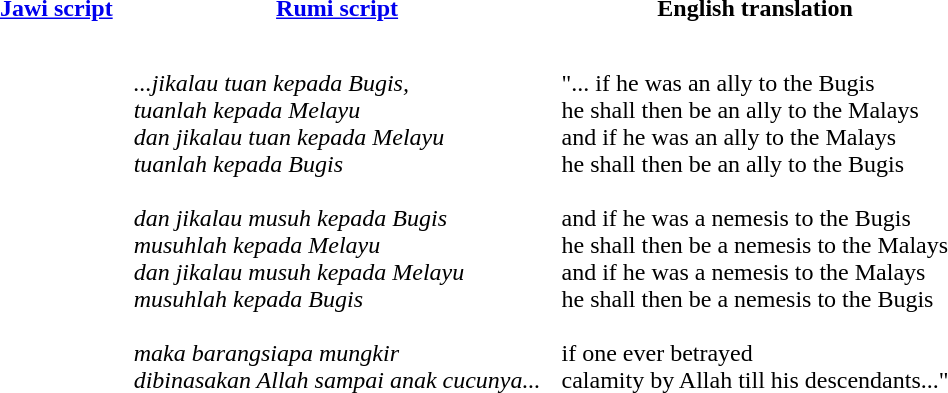<table cellpadding=6>
<tr>
<th><a href='#'>Jawi script</a></th>
<th><a href='#'>Rumi script</a></th>
<th>English translation</th>
</tr>
<tr style="vertical-align:top; white-space:nowrap;">
<td><div></div></td>
<td><br><em>...jikalau tuan kepada Bugis,</em><br>
<em>tuanlah kepada Melayu</em><br>
<em>dan jikalau tuan kepada Melayu</em><br>
<em>tuanlah kepada Bugis</em><br>
<br>
<em>dan jikalau musuh kepada Bugis</em> <br>
<em>musuhlah kepada Melayu</em> <br>
<em>dan jikalau musuh kepada Melayu</em> <br>
<em>musuhlah kepada Bugis</em> <br>
<br>
<em>maka barangsiapa mungkir</em><br>
<em>dibinasakan Allah sampai anak cucunya...</em></td>
<td><br>"... if he was an ally to the Bugis<br>
he shall then be an ally to the Malays<br>
and if he was an ally to the Malays<br>
he shall then be an ally to the Bugis<br>
<br>
and if he was a nemesis to the Bugis<br>
he shall then be a nemesis to the Malays<br>
and if he was a nemesis to the Malays<br>
he shall then be a nemesis to the Bugis<br>
<br>
if one ever betrayed<br>
calamity by Allah till his descendants..."</td>
</tr>
</table>
